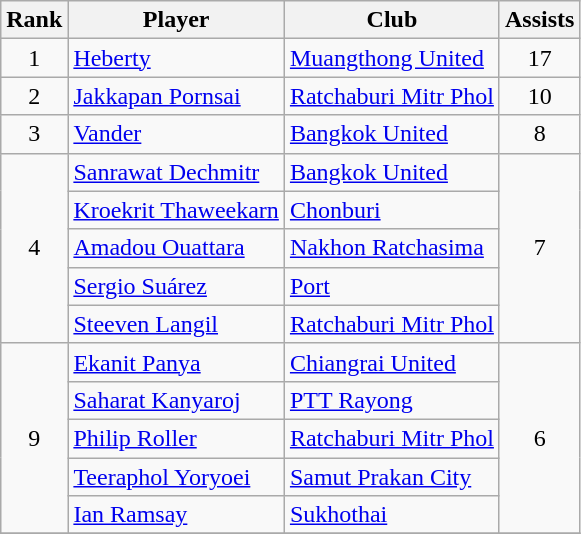<table class="wikitable" style="text-align:center">
<tr>
<th>Rank</th>
<th>Player</th>
<th>Club</th>
<th>Assists</th>
</tr>
<tr>
<td>1</td>
<td align="left"> <a href='#'>Heberty</a></td>
<td align="left"><a href='#'>Muangthong United</a></td>
<td>17</td>
</tr>
<tr>
<td>2</td>
<td align="left"> <a href='#'>Jakkapan Pornsai</a></td>
<td align="left"><a href='#'>Ratchaburi Mitr Phol</a></td>
<td>10</td>
</tr>
<tr>
<td>3</td>
<td align="left"> <a href='#'>Vander</a></td>
<td align="left"><a href='#'>Bangkok United</a></td>
<td>8</td>
</tr>
<tr>
<td rowspan="5">4</td>
<td align="left"> <a href='#'>Sanrawat Dechmitr</a></td>
<td align="left"><a href='#'>Bangkok United</a></td>
<td rowspan="5">7</td>
</tr>
<tr>
<td align="left"> <a href='#'>Kroekrit Thaweekarn</a></td>
<td align="left"><a href='#'>Chonburi</a></td>
</tr>
<tr>
<td align="left"> <a href='#'>Amadou Ouattara</a></td>
<td align="left"><a href='#'>Nakhon Ratchasima</a></td>
</tr>
<tr>
<td align="left"> <a href='#'>Sergio Suárez</a></td>
<td align="left"><a href='#'>Port</a></td>
</tr>
<tr>
<td align="left"> <a href='#'>Steeven Langil</a></td>
<td align="left"><a href='#'>Ratchaburi Mitr Phol</a></td>
</tr>
<tr>
<td rowspan="5">9</td>
<td align="left"> <a href='#'>Ekanit Panya</a></td>
<td align="left"><a href='#'>Chiangrai United</a></td>
<td rowspan="5">6</td>
</tr>
<tr>
<td align="left"> <a href='#'>Saharat Kanyaroj</a></td>
<td align="left"><a href='#'>PTT Rayong</a></td>
</tr>
<tr>
<td align="left"> <a href='#'>Philip Roller</a></td>
<td align="left"><a href='#'>Ratchaburi Mitr Phol</a></td>
</tr>
<tr>
<td align="left"> <a href='#'>Teeraphol Yoryoei</a></td>
<td align="left"><a href='#'>Samut Prakan City</a></td>
</tr>
<tr>
<td align="left"> <a href='#'>Ian Ramsay</a></td>
<td align="left"><a href='#'>Sukhothai</a></td>
</tr>
<tr>
</tr>
</table>
